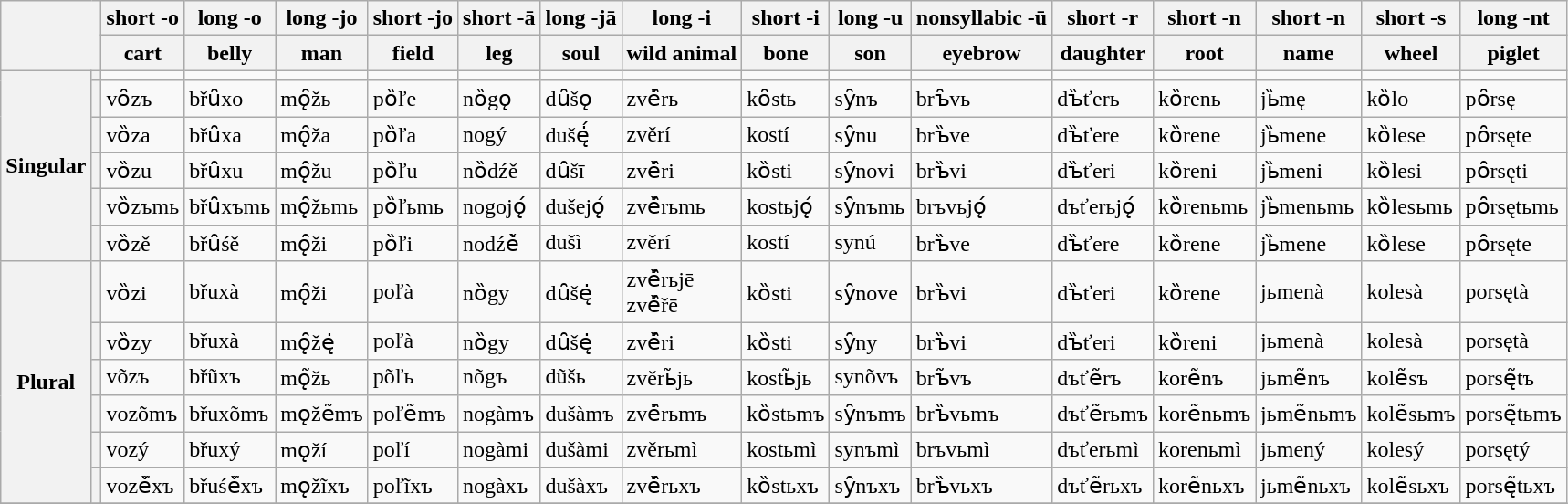<table class="wikitable">
<tr>
<th rowspan=2 colspan=2></th>
<th> short -o</th>
<th> long -o</th>
<th> long -jo</th>
<th> short -jo</th>
<th> short -ā</th>
<th> long -jā</th>
<th> long -i</th>
<th> short -i</th>
<th> long -u</th>
<th> nonsyllabic -ū</th>
<th> short -r</th>
<th> short -n</th>
<th> short -n</th>
<th> short -s</th>
<th> long -nt</th>
</tr>
<tr>
<th>cart</th>
<th>belly</th>
<th>man</th>
<th>field</th>
<th>leg</th>
<th>soul</th>
<th>wild animal</th>
<th>bone</th>
<th>son</th>
<th>eyebrow</th>
<th>daughter</th>
<th>root</th>
<th>name</th>
<th>wheel</th>
<th>piglet</th>
</tr>
<tr>
<th rowspan=6>Singular</th>
<th></th>
<td></td>
<td></td>
<td></td>
<td></td>
<td></td>
<td></td>
<td></td>
<td></td>
<td></td>
<td></td>
<td></td>
<td></td>
<td></td>
<td></td>
<td></td>
</tr>
<tr>
<th></th>
<td>vȏzъ</td>
<td>břȗxo</td>
<td>mǫ̑žь</td>
<td>pȍľe</td>
<td>nȍgǫ</td>
<td>dȗšǫ</td>
<td>zvě̑rь</td>
<td>kȏstь</td>
<td>sy̑nъ</td>
<td>brъ̑vь</td>
<td>dъ̏ťerь</td>
<td>kȍrenь</td>
<td>jь̏mę</td>
<td>kȍlo</td>
<td>pȏrsę</td>
</tr>
<tr>
<th></th>
<td>vȍza</td>
<td>břȗxa</td>
<td>mǫ̑ža</td>
<td>pȍľa</td>
<td>nogý</td>
<td>dušę̇́</td>
<td>zvěrí</td>
<td>kostí</td>
<td>sy̑nu</td>
<td>brъ̏ve</td>
<td>dъ̏ťere</td>
<td>kȍrene</td>
<td>jь̏mene</td>
<td>kȍlese</td>
<td>pȏrsęte</td>
</tr>
<tr>
<th></th>
<td>vȍzu</td>
<td>břȗxu</td>
<td>mǫ̑žu</td>
<td>pȍľu</td>
<td>nȍdźě</td>
<td>dȗšī</td>
<td>zvě̑ri</td>
<td>kȍsti</td>
<td>sy̑novi</td>
<td>brъ̏vi</td>
<td>dъ̏ťeri</td>
<td>kȍreni</td>
<td>jь̏meni</td>
<td>kȍlesi</td>
<td>pȏrsęti</td>
</tr>
<tr>
<th></th>
<td>vȍzъmь</td>
<td>břȗxъmь</td>
<td>mǫ̑žьmь</td>
<td>pȍľьmь</td>
<td>nogojǫ́</td>
<td>dušejǫ́</td>
<td>zvě̑rьmь</td>
<td>kostьjǫ́</td>
<td>sy̑nъmь</td>
<td>brъvьjǫ́</td>
<td>dъťerьjǫ́</td>
<td>kȍrenьmь</td>
<td>jь̏menьmь</td>
<td>kȍlesьmь</td>
<td>pȏrsętьmь</td>
</tr>
<tr>
<th></th>
<td>vȍzě</td>
<td>břȗśě</td>
<td>mǫ̑ži</td>
<td>pȍľi</td>
<td>nodźě̀</td>
<td>dušì</td>
<td>zvěrí</td>
<td>kostí</td>
<td>synú</td>
<td>brъ̏ve</td>
<td>dъ̏ťere</td>
<td>kȍrene</td>
<td>jь̏mene</td>
<td>kȍlese</td>
<td>pȏrsęte</td>
</tr>
<tr>
<th rowspan=6>Plural</th>
<th></th>
<td>vȍzi</td>
<td>břuxà</td>
<td>mǫ̑ži</td>
<td>poľà</td>
<td>nȍgy</td>
<td>dȗšę̇</td>
<td>zvě̑rьjē<br>zvě̑řē</td>
<td>kȍsti</td>
<td>sy̑nove</td>
<td>brъ̏vi</td>
<td>dъ̏ťeri</td>
<td>kȍrene</td>
<td>jьmenà</td>
<td>kolesà</td>
<td>porsętà</td>
</tr>
<tr>
<th></th>
<td>vȍzy</td>
<td>břuxà</td>
<td>mǫ̑žę̇</td>
<td>poľà</td>
<td>nȍgy</td>
<td>dȗšę̇</td>
<td>zvě̑ri</td>
<td>kȍsti</td>
<td>sy̑ny</td>
<td>brъ̏vi</td>
<td>dъ̏ťeri</td>
<td>kȍreni</td>
<td>jьmenà</td>
<td>kolesà</td>
<td>porsętà</td>
</tr>
<tr>
<th></th>
<td>võzъ</td>
<td>břũxъ</td>
<td>mǫ̃žь</td>
<td>põľь</td>
<td>nõgъ</td>
<td>dũšь</td>
<td>zvěrь̃jь</td>
<td>kostь̃jь</td>
<td>synõvъ</td>
<td>brъ̃vъ</td>
<td>dъťẽrъ</td>
<td>korẽnъ</td>
<td>jьmẽnъ</td>
<td>kolẽsъ</td>
<td>porsę̃tъ</td>
</tr>
<tr>
<th></th>
<td>vozõmъ</td>
<td>břuxõmъ</td>
<td>mǫžẽmъ</td>
<td>poľẽmъ</td>
<td>nogàmъ</td>
<td>dušàmъ</td>
<td>zvě̑rьmъ</td>
<td>kȍstьmъ</td>
<td>sy̑nъmъ</td>
<td>brъ̏vьmъ</td>
<td>dъťẽrьmъ</td>
<td>korẽnьmъ</td>
<td>jьmẽnьmъ</td>
<td>kolẽsьmъ</td>
<td>porsę̃tьmъ</td>
</tr>
<tr>
<th></th>
<td>vozý</td>
<td>břuxý</td>
<td>mǫží</td>
<td>poľí</td>
<td>nogàmi</td>
<td>dušàmi</td>
<td>zvěrьmì</td>
<td>kostьmì</td>
<td>synъmì</td>
<td>brъvьmì</td>
<td>dъťerьmì</td>
<td>korenьmì</td>
<td>jьmený</td>
<td>kolesý</td>
<td>porsętý</td>
</tr>
<tr>
<th></th>
<td>vozě̃xъ</td>
<td>břuśě̃xъ</td>
<td>mǫžĩxъ</td>
<td>poľĩxъ</td>
<td>nogàxъ</td>
<td>dušàxъ</td>
<td>zvě̑rьxъ</td>
<td>kȍstьxъ</td>
<td>sy̑nъxъ</td>
<td>brъ̏vьxъ</td>
<td>dъťẽrьxъ</td>
<td>korẽnьxъ</td>
<td>jьmẽnьxъ</td>
<td>kolẽsьxъ</td>
<td>porsę̃tьxъ</td>
</tr>
<tr>
</tr>
</table>
